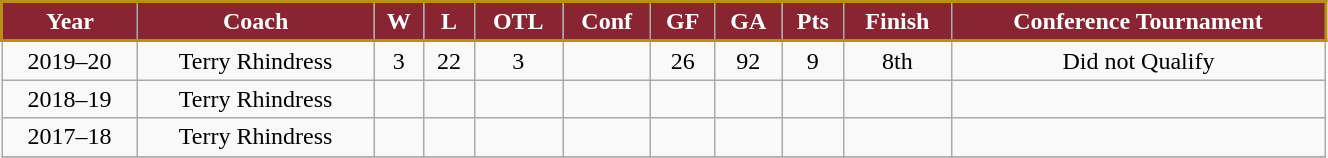<table class="wikitable" width="70%">
<tr align="center"  style=" background:#892432;color:white;border: 2px solid #B89112">
<td><strong>Year</strong></td>
<td><strong>Coach</strong></td>
<td><strong>W</strong></td>
<td><strong>L</strong></td>
<td><strong>OTL</strong></td>
<td><strong>Conf</strong></td>
<td><strong>GF</strong></td>
<td><strong>GA</strong></td>
<td><strong>Pts</strong></td>
<td><strong>Finish</strong></td>
<td><strong>Conference Tournament</strong></td>
</tr>
<tr align="center" bgcolor="">
<td>2019–20</td>
<td>Terry Rhindress</td>
<td>3</td>
<td>22</td>
<td>3</td>
<td></td>
<td>26</td>
<td>92</td>
<td>9</td>
<td>8th</td>
<td>Did not Qualify</td>
</tr>
<tr align="center" bgcolor="">
<td>2018–19</td>
<td>Terry Rhindress</td>
<td></td>
<td></td>
<td></td>
<td></td>
<td></td>
<td></td>
<td></td>
<td></td>
<td></td>
</tr>
<tr align="center" bgcolor="">
<td>2017–18</td>
<td>Terry Rhindress</td>
<td></td>
<td></td>
<td></td>
<td></td>
<td></td>
<td></td>
<td></td>
<td></td>
<td></td>
</tr>
<tr align="center" bgcolor="">
</tr>
</table>
